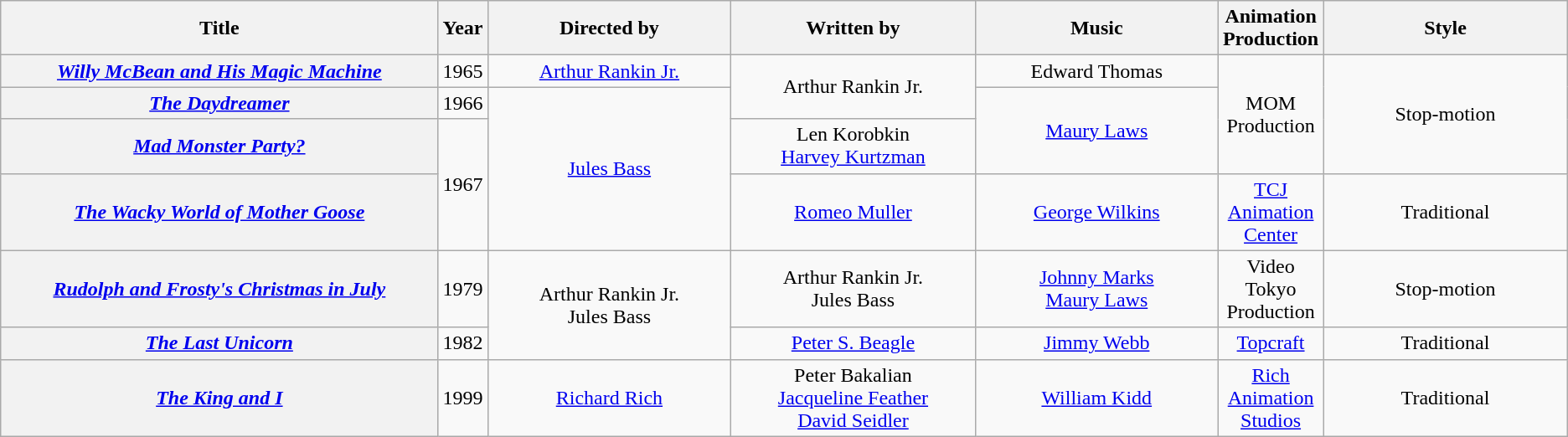<table class="wikitable sortable plainrowheaders" style="text-align: center;">
<tr>
<th scope="col" style="width: 22em;">Title</th>
<th scope="col">Year</th>
<th scope="col" style="width: 12em;">Directed by</th>
<th scope="col" style="width: 12em;">Written by</th>
<th scope="col" style="width: 12em;">Music</th>
<th>Animation Production</th>
<th scope="col" style="width: 12em;">Style</th>
</tr>
<tr>
<th scope="row"><em><a href='#'>Willy McBean and His Magic Machine</a></em></th>
<td>1965</td>
<td><a href='#'>Arthur Rankin Jr.</a></td>
<td rowspan="2">Arthur Rankin Jr.</td>
<td>Edward Thomas</td>
<td rowspan="3">MOM Production</td>
<td rowspan="3">Stop-motion</td>
</tr>
<tr>
<th scope="row"><em><a href='#'>The Daydreamer</a></em></th>
<td>1966</td>
<td rowspan="3"><a href='#'>Jules Bass</a></td>
<td rowspan="2"><a href='#'>Maury Laws</a></td>
</tr>
<tr>
<th scope="row"><em><a href='#'>Mad Monster Party?</a></em></th>
<td rowspan="2">1967</td>
<td>Len Korobkin<br><a href='#'>Harvey Kurtzman</a></td>
</tr>
<tr>
<th scope="row"><em><a href='#'>The Wacky World of Mother Goose</a></em></th>
<td><a href='#'>Romeo Muller</a></td>
<td><a href='#'>George Wilkins</a></td>
<td><a href='#'>TCJ Animation Center</a></td>
<td>Traditional</td>
</tr>
<tr>
<th scope="row"><em><a href='#'>Rudolph and Frosty's Christmas in July</a></em></th>
<td>1979</td>
<td rowspan="2">Arthur Rankin Jr.<br>Jules Bass</td>
<td>Arthur Rankin Jr.<br>Jules Bass</td>
<td><a href='#'>Johnny Marks</a><br><a href='#'>Maury Laws</a></td>
<td>Video Tokyo Production</td>
<td>Stop-motion</td>
</tr>
<tr>
<th scope="row"><em><a href='#'>The Last Unicorn</a></em></th>
<td>1982</td>
<td><a href='#'>Peter S. Beagle</a></td>
<td><a href='#'>Jimmy Webb</a></td>
<td><a href='#'>Topcraft</a></td>
<td>Traditional</td>
</tr>
<tr>
<th scope="row"><em><a href='#'>The King and I</a></em></th>
<td>1999</td>
<td><a href='#'>Richard Rich</a></td>
<td>Peter Bakalian<br><a href='#'>Jacqueline Feather</a><br><a href='#'>David Seidler</a></td>
<td><a href='#'>William Kidd</a></td>
<td><a href='#'>Rich Animation Studios</a></td>
<td>Traditional</td>
</tr>
</table>
